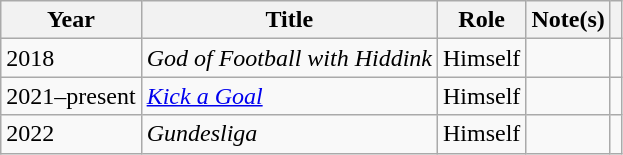<table class="wikitable sortable plainrowheaders">
<tr>
<th scope="col">Year</th>
<th scope="col">Title</th>
<th scope="col">Role</th>
<th scope="col" class="unsortable">Note(s)</th>
<th scope="col" class="unsortable"></th>
</tr>
<tr>
<td>2018</td>
<td><em>God of Football with Hiddink</em></td>
<td>Himself</td>
<td></td>
<td></td>
</tr>
<tr>
<td>2021–present</td>
<td><em><a href='#'>Kick a Goal</a></em></td>
<td>Himself</td>
<td></td>
<td></td>
</tr>
<tr>
<td>2022</td>
<td><em>Gundesliga</em></td>
<td>Himself</td>
<td></td>
<td></td>
</tr>
</table>
